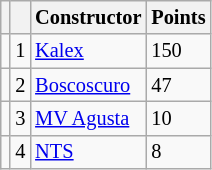<table class="wikitable" style="font-size: 85%;">
<tr>
<th></th>
<th></th>
<th>Constructor</th>
<th>Points</th>
</tr>
<tr>
<td></td>
<td align=center>1</td>
<td> <a href='#'>Kalex</a></td>
<td align=left>150</td>
</tr>
<tr>
<td></td>
<td align=center>2</td>
<td> <a href='#'>Boscoscuro</a></td>
<td align=left>47</td>
</tr>
<tr>
<td></td>
<td align=center>3</td>
<td> <a href='#'>MV Agusta</a></td>
<td align=left>10</td>
</tr>
<tr>
<td></td>
<td align=center>4</td>
<td> <a href='#'>NTS</a></td>
<td align=left>8</td>
</tr>
</table>
